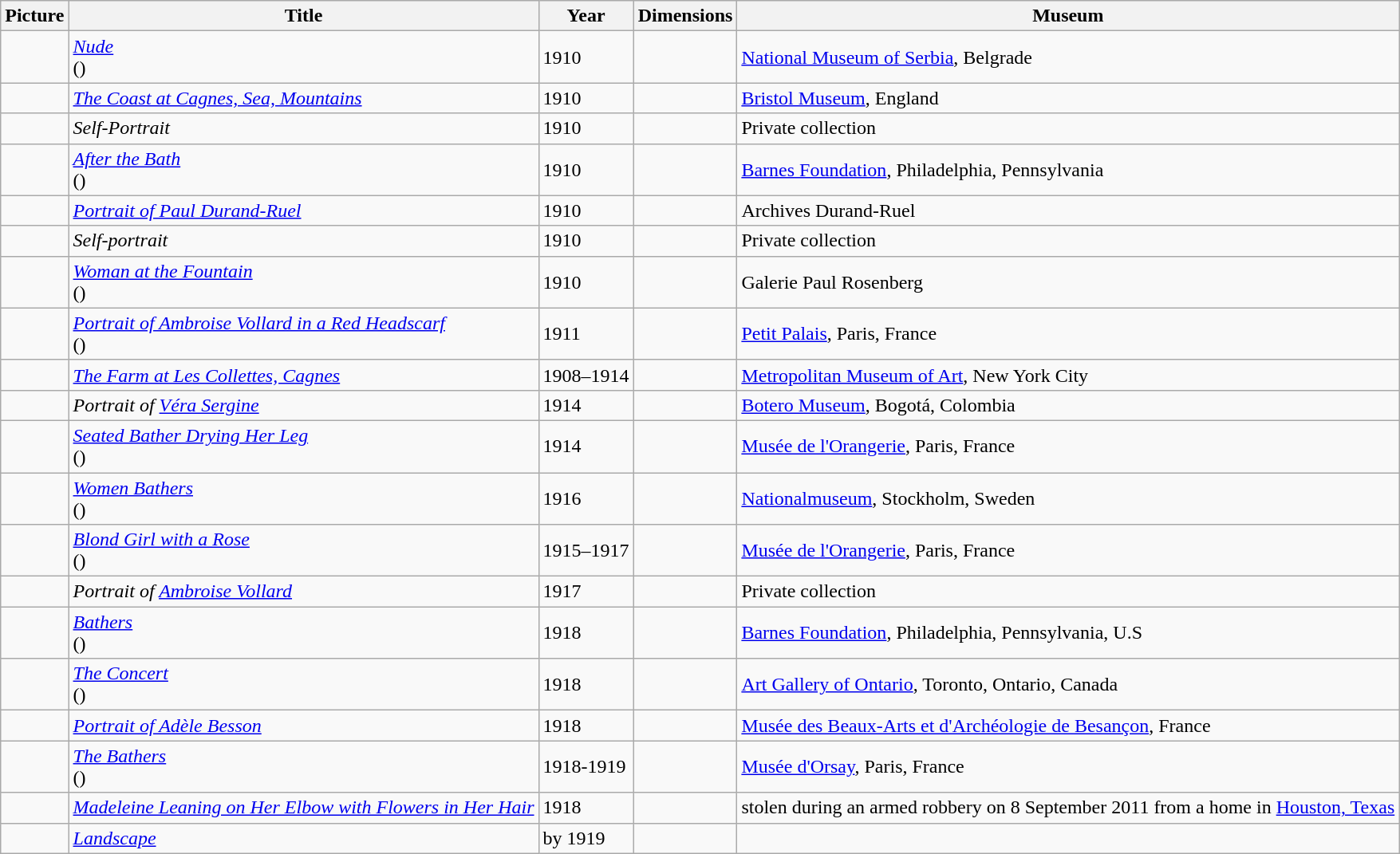<table class="wikitable sortable">
<tr>
<th class=unsortable>Picture</th>
<th>Title</th>
<th>Year</th>
<th>Dimensions</th>
<th>Museum</th>
</tr>
<tr>
<td></td>
<td><em><a href='#'>Nude</a></em><br>()</td>
<td>1910</td>
<td></td>
<td><a href='#'>National Museum of Serbia</a>, Belgrade</td>
</tr>
<tr>
<td></td>
<td><em><a href='#'>The Coast at Cagnes, Sea, Mountains</a></em></td>
<td>1910</td>
<td></td>
<td><a href='#'>Bristol Museum</a>, England</td>
</tr>
<tr>
<td></td>
<td><em>Self-Portrait</em></td>
<td>1910</td>
<td></td>
<td>Private collection</td>
</tr>
<tr>
<td></td>
<td><em><a href='#'>After the Bath</a></em><br>()</td>
<td>1910</td>
<td></td>
<td><a href='#'>Barnes Foundation</a>, Philadelphia, Pennsylvania</td>
</tr>
<tr>
<td></td>
<td><em><a href='#'>Portrait of Paul Durand-Ruel</a></em></td>
<td>1910</td>
<td></td>
<td>Archives Durand-Ruel</td>
</tr>
<tr>
<td></td>
<td><em>Self-portrait</em></td>
<td>1910</td>
<td></td>
<td>Private collection</td>
</tr>
<tr>
<td></td>
<td><em><a href='#'>Woman at the Fountain</a></em><br>()</td>
<td>1910</td>
<td></td>
<td>Galerie Paul Rosenberg</td>
</tr>
<tr>
<td></td>
<td><em><a href='#'>Portrait of Ambroise Vollard in a Red Headscarf</a></em><br>()</td>
<td>1911</td>
<td></td>
<td><a href='#'>Petit Palais</a>, Paris, France</td>
</tr>
<tr>
<td></td>
<td><em><a href='#'>The Farm at Les Collettes, Cagnes</a></em></td>
<td>1908–1914</td>
<td></td>
<td><a href='#'>Metropolitan Museum of Art</a>, New York City</td>
</tr>
<tr>
<td></td>
<td><em>Portrait of <a href='#'>Véra Sergine</a></em></td>
<td>1914</td>
<td></td>
<td><a href='#'>Botero Museum</a>, Bogotá, Colombia</td>
</tr>
<tr>
<td></td>
<td><em><a href='#'>Seated Bather Drying Her Leg</a></em><br>()</td>
<td>1914</td>
<td></td>
<td><a href='#'>Musée de l'Orangerie</a>, Paris, France</td>
</tr>
<tr>
<td></td>
<td><em><a href='#'>Women Bathers</a></em><br>()</td>
<td>1916</td>
<td></td>
<td><a href='#'>Nationalmuseum</a>, Stockholm, Sweden</td>
</tr>
<tr>
<td></td>
<td><em><a href='#'>Blond Girl with a Rose</a></em><br>()</td>
<td>1915–1917</td>
<td></td>
<td><a href='#'>Musée de l'Orangerie</a>, Paris, France</td>
</tr>
<tr>
<td></td>
<td><em>Portrait of <a href='#'>Ambroise Vollard</a></em></td>
<td>1917</td>
<td></td>
<td>Private collection</td>
</tr>
<tr>
<td></td>
<td><em><a href='#'>Bathers</a></em><br>()</td>
<td>1918</td>
<td></td>
<td><a href='#'>Barnes Foundation</a>, Philadelphia, Pennsylvania, U.S</td>
</tr>
<tr>
<td></td>
<td><em><a href='#'>The Concert</a></em><br>()</td>
<td>1918</td>
<td></td>
<td><a href='#'>Art Gallery of Ontario</a>, Toronto, Ontario, Canada</td>
</tr>
<tr>
<td></td>
<td><em><a href='#'>Portrait of Adèle Besson</a></em></td>
<td>1918</td>
<td></td>
<td><a href='#'>Musée des Beaux-Arts et d'Archéologie de Besançon</a>, France</td>
</tr>
<tr>
<td></td>
<td><em><a href='#'>The Bathers</a></em><br>()</td>
<td>1918-1919</td>
<td></td>
<td><a href='#'>Musée d'Orsay</a>, Paris, France</td>
</tr>
<tr>
<td></td>
<td><em><a href='#'>Madeleine Leaning on Her Elbow with Flowers in Her Hair</a></em></td>
<td>1918</td>
<td></td>
<td>stolen during an armed robbery on 8 September 2011 from a home in <a href='#'>Houston, Texas</a></td>
</tr>
<tr>
<td></td>
<td><em><a href='#'>Landscape</a></em></td>
<td>by 1919</td>
<td></td>
<td></td>
</tr>
</table>
